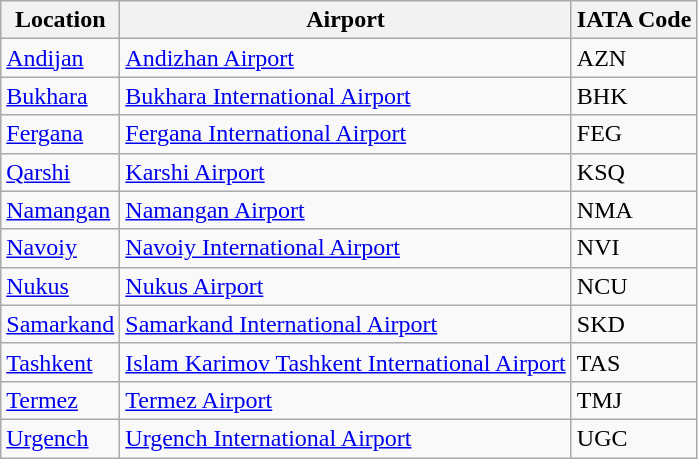<table class="wikitable">
<tr>
<th>Location</th>
<th>Airport</th>
<th>IATA Code</th>
</tr>
<tr>
<td><a href='#'>Andijan</a></td>
<td><a href='#'>Andizhan Airport</a></td>
<td>AZN</td>
</tr>
<tr>
<td><a href='#'>Bukhara</a></td>
<td><a href='#'>Bukhara International Airport</a></td>
<td>BHK</td>
</tr>
<tr>
<td><a href='#'>Fergana</a></td>
<td><a href='#'>Fergana International Airport</a></td>
<td>FEG</td>
</tr>
<tr>
<td><a href='#'>Qarshi</a></td>
<td><a href='#'>Karshi Airport</a></td>
<td>KSQ</td>
</tr>
<tr>
<td><a href='#'>Namangan</a></td>
<td><a href='#'>Namangan Airport</a></td>
<td>NMA</td>
</tr>
<tr>
<td><a href='#'>Navoiy</a></td>
<td><a href='#'>Navoiy International Airport</a></td>
<td>NVI</td>
</tr>
<tr>
<td><a href='#'>Nukus</a></td>
<td><a href='#'>Nukus Airport</a></td>
<td>NCU</td>
</tr>
<tr>
<td><a href='#'>Samarkand</a></td>
<td><a href='#'>Samarkand International Airport</a></td>
<td>SKD</td>
</tr>
<tr>
<td><a href='#'>Tashkent</a></td>
<td><a href='#'>Islam Karimov Tashkent International Airport</a></td>
<td>TAS</td>
</tr>
<tr>
<td><a href='#'>Termez</a></td>
<td><a href='#'>Termez Airport</a></td>
<td>TMJ</td>
</tr>
<tr>
<td><a href='#'>Urgench</a></td>
<td><a href='#'>Urgench International Airport</a></td>
<td>UGC</td>
</tr>
</table>
